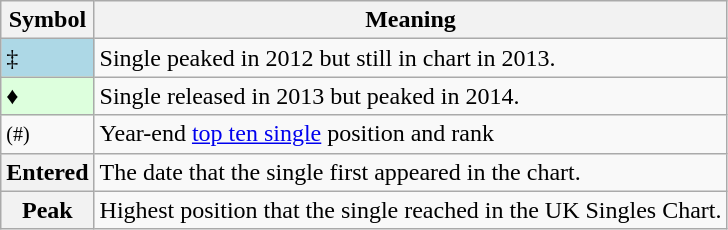<table Class="wikitable">
<tr>
<th>Symbol</th>
<th>Meaning</th>
</tr>
<tr>
<td bgcolor=lightblue>‡</td>
<td>Single peaked in 2012 but still in chart in 2013.</td>
</tr>
<tr>
<td bgcolor=#DDFFDD>♦</td>
<td>Single released in 2013 but peaked in 2014.</td>
</tr>
<tr>
<td><small>(#)</small></td>
<td>Year-end <a href='#'>top ten single</a> position and rank</td>
</tr>
<tr>
<th>Entered</th>
<td>The date that the single first appeared in the chart.</td>
</tr>
<tr>
<th>Peak</th>
<td>Highest position that the single reached in the UK Singles Chart.</td>
</tr>
</table>
